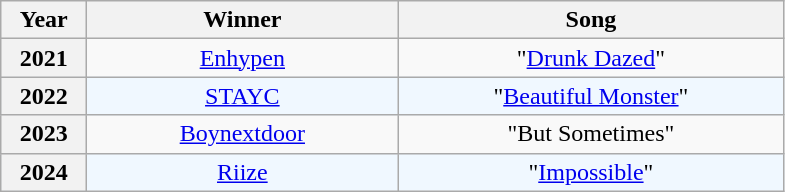<table class="wikitable plainrowheaders" style="text-align: center">
<tr>
<th scope="col" width="50">Year</th>
<th scope="col" width="200">Winner</th>
<th scope="col" width="250">Song</th>
</tr>
<tr>
<th scope="row" style="text-align:center;">2021</th>
<td><a href='#'>Enhypen</a></td>
<td>"<a href='#'>Drunk Dazed</a>"</td>
</tr>
<tr style="background:#F0F8FF">
<th scope="row" style="text-align:center;">2022</th>
<td><a href='#'>STAYC</a></td>
<td>"<a href='#'>Beautiful Monster</a>"</td>
</tr>
<tr>
<th scope="row" style="text-align:center;">2023</th>
<td><a href='#'>Boynextdoor</a></td>
<td>"But Sometimes"</td>
</tr>
<tr style="background:#F0F8FF">
<th scope="row" style="text-align:center;">2024</th>
<td><a href='#'>Riize</a></td>
<td>"<a href='#'>Impossible</a>"</td>
</tr>
</table>
